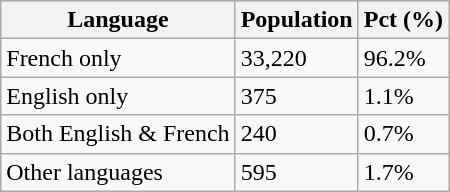<table class=wikitable>
<tr>
<th>Language</th>
<th>Population</th>
<th>Pct (%)</th>
</tr>
<tr>
<td>French only</td>
<td>33,220</td>
<td>96.2%</td>
</tr>
<tr>
<td>English only</td>
<td>375</td>
<td>1.1%</td>
</tr>
<tr>
<td>Both English & French</td>
<td>240</td>
<td>0.7%</td>
</tr>
<tr>
<td>Other languages</td>
<td>595</td>
<td>1.7%</td>
</tr>
</table>
